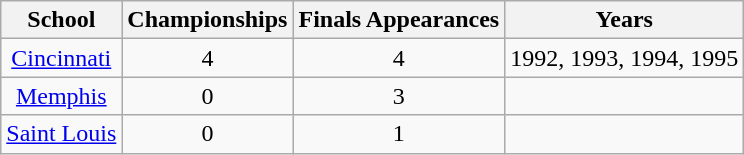<table class="wikitable sortable" style="text-align:center;">
<tr>
<th>School</th>
<th>Championships</th>
<th>Finals Appearances</th>
<th class=unsortable>Years</th>
</tr>
<tr>
<td><a href='#'>Cincinnati</a></td>
<td>4</td>
<td>4</td>
<td align=left>1992, 1993, 1994, 1995</td>
</tr>
<tr>
<td><a href='#'>Memphis</a></td>
<td>0</td>
<td>3</td>
<td align=left></td>
</tr>
<tr>
<td><a href='#'>Saint Louis</a></td>
<td>0</td>
<td>1</td>
<td align=left></td>
</tr>
</table>
